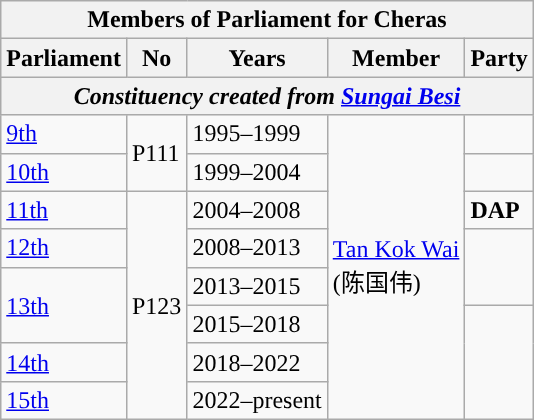<table class=wikitable>
<tr>
<th colspan="5">Members of Parliament for Cheras</th>
</tr>
<tr>
<th>Parliament</th>
<th>No</th>
<th>Years</th>
<th>Member</th>
<th>Party</th>
</tr>
<tr>
<th colspan="5" align="center"><em>Constituency created from <a href='#'>Sungai Besi</a></em></th>
</tr>
<tr>
<td><a href='#'>9th</a></td>
<td rowspan="2">P111</td>
<td>1995–1999</td>
<td rowspan=8><a href='#'>Tan Kok Wai</a>  <br>(陈国伟)</td>
<td bgcolor=></td>
</tr>
<tr>
<td><a href='#'>10th</a></td>
<td>1999–2004</td>
<td></td>
</tr>
<tr>
<td><a href='#'>11th</a></td>
<td rowspan=6>P123</td>
<td>2004–2008</td>
<td><strong>DAP</strong></td>
</tr>
<tr>
<td><a href='#'>12th</a></td>
<td>2008–2013</td>
<td rowspan=2></td>
</tr>
<tr>
<td rowspan=2><a href='#'>13th</a></td>
<td>2013–2015</td>
</tr>
<tr>
<td>2015–2018</td>
<td rowspan=3></td>
</tr>
<tr>
<td><a href='#'>14th</a></td>
<td>2018–2022</td>
</tr>
<tr>
<td><a href='#'>15th</a></td>
<td>2022–present</td>
</tr>
</table>
